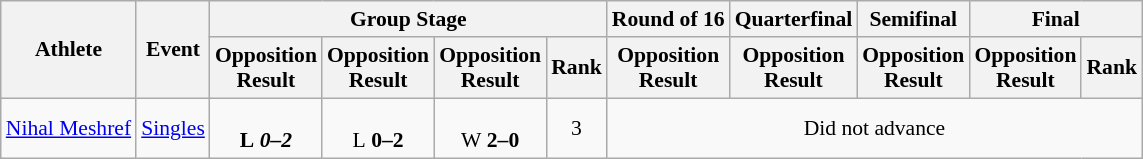<table class=wikitable style="font-size:90%">
<tr>
<th rowspan="2">Athlete</th>
<th rowspan="2">Event</th>
<th colspan="4">Group Stage</th>
<th>Round of 16</th>
<th>Quarterfinal</th>
<th>Semifinal</th>
<th colspan=2>Final</th>
</tr>
<tr>
<th>Opposition<br>Result</th>
<th>Opposition<br>Result</th>
<th>Opposition<br>Result</th>
<th>Rank</th>
<th>Opposition<br>Result</th>
<th>Opposition<br>Result</th>
<th>Opposition<br>Result</th>
<th>Opposition<br>Result</th>
<th>Rank</th>
</tr>
<tr align=center>
<td align=left><a href='#'>Nihal Meshref</a></td>
<td align=left><a href='#'>Singles</a></td>
<td><br><strong>L<em> 0–2</td>
<td><br></strong>L<strong> 0–2</td>
<td><br></strong>W<strong> 2–0</td>
<td>3</td>
<td colspan=5>Did not advance</td>
</tr>
</table>
